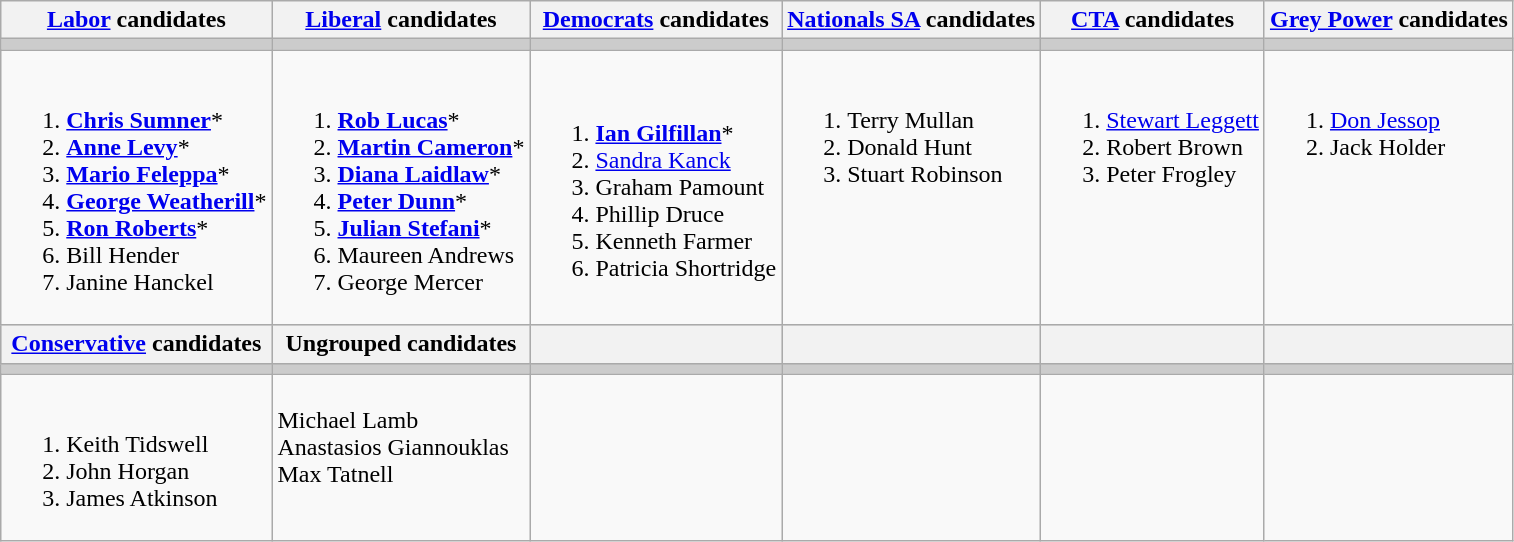<table class="wikitable">
<tr>
<th><a href='#'>Labor</a> candidates</th>
<th><a href='#'>Liberal</a> candidates</th>
<th><a href='#'>Democrats</a> candidates</th>
<th><a href='#'>Nationals SA</a> candidates</th>
<th><a href='#'>CTA</a> candidates</th>
<th><a href='#'>Grey Power</a> candidates</th>
</tr>
<tr bgcolor="#cccccc">
<td></td>
<td></td>
<td></td>
<td></td>
<td></td>
<td></td>
</tr>
<tr>
<td><br><ol><li><strong><a href='#'>Chris Sumner</a></strong>*</li><li><strong><a href='#'>Anne Levy</a></strong>*</li><li><strong><a href='#'>Mario Feleppa</a></strong>*</li><li><strong><a href='#'>George Weatherill</a></strong>*</li><li><strong><a href='#'>Ron Roberts</a></strong>*</li><li>Bill Hender</li><li>Janine Hanckel</li></ol></td>
<td><br><ol><li><strong><a href='#'>Rob Lucas</a></strong>*</li><li><strong><a href='#'>Martin Cameron</a></strong>*</li><li><strong><a href='#'>Diana Laidlaw</a></strong>*</li><li><strong><a href='#'>Peter Dunn</a></strong>*</li><li><strong><a href='#'>Julian Stefani</a></strong>*</li><li>Maureen Andrews</li><li>George Mercer</li></ol></td>
<td><br><ol><li><strong><a href='#'>Ian Gilfillan</a></strong>*</li><li><a href='#'>Sandra Kanck</a></li><li>Graham Pamount</li><li>Phillip Druce</li><li>Kenneth Farmer</li><li>Patricia Shortridge</li></ol></td>
<td valign=top><br><ol><li>Terry Mullan</li><li>Donald Hunt</li><li>Stuart Robinson</li></ol></td>
<td valign=top><br><ol><li><a href='#'>Stewart Leggett</a></li><li>Robert Brown</li><li>Peter Frogley</li></ol></td>
<td valign=top><br><ol><li><a href='#'>Don Jessop</a></li><li>Jack Holder</li></ol></td>
</tr>
<tr bgcolor="#cccccc">
<th><a href='#'>Conservative</a> candidates</th>
<th>Ungrouped candidates</th>
<th></th>
<th></th>
<th></th>
<th></th>
</tr>
<tr bgcolor="#cccccc">
<td></td>
<td></td>
<td></td>
<td></td>
<td></td>
<td></td>
</tr>
<tr>
<td valign=top><br><ol><li>Keith Tidswell</li><li>John Horgan</li><li>James Atkinson</li></ol></td>
<td valign=top><br>Michael Lamb <br> Anastasios Giannouklas <br> Max Tatnell</td>
<td valign=top></td>
<td valign=top></td>
<td valign=top></td>
<td valign=top></td>
</tr>
</table>
